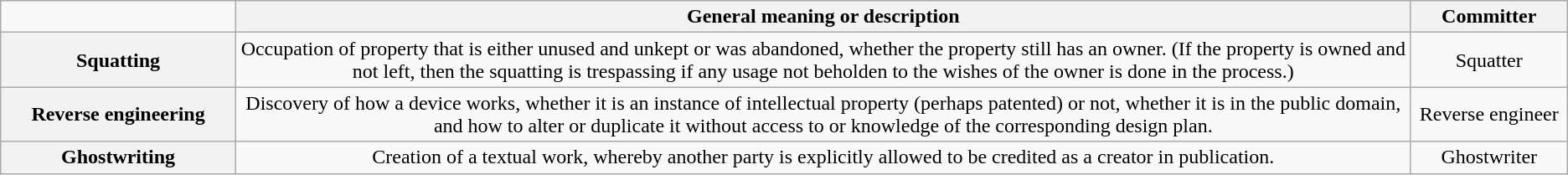<table class="wikitable" style="text-align: center;">
<tr>
<td width=15%></td>
<th>General meaning or description</th>
<th width=10%>Committer</th>
</tr>
<tr>
<th>Squatting</th>
<td>Occupation of property that is either unused and unkept or was abandoned, whether the property still has an owner. (If the property is owned and not left, then the squatting is trespassing if any usage not beholden to the wishes of the owner is done in the process.)</td>
<td>Squatter</td>
</tr>
<tr>
<th>Reverse engineering</th>
<td>Discovery of how a device works, whether it is an instance of intellectual property (perhaps patented) or not, whether it is in the public domain, and how to alter or duplicate it without access to or knowledge of the corresponding design plan.</td>
<td>Reverse engineer</td>
</tr>
<tr>
<th>Ghostwriting</th>
<td>Creation of a textual work, whereby another party is explicitly allowed to be credited as a creator in publication.</td>
<td>Ghostwriter</td>
</tr>
</table>
